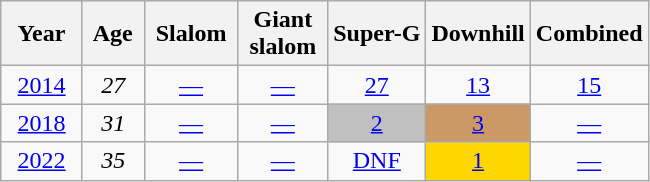<table class=wikitable style="text-align:center">
<tr>
<th>  Year  </th>
<th> Age </th>
<th> Slalom </th>
<th> Giant <br> slalom </th>
<th>Super-G</th>
<th>Downhill</th>
<th>Combined</th>
</tr>
<tr>
<td><a href='#'>2014</a></td>
<td><em>27</em></td>
<td><a href='#'>—</a></td>
<td><a href='#'>—</a></td>
<td><a href='#'>27</a></td>
<td><a href='#'>13</a></td>
<td><a href='#'>15</a></td>
</tr>
<tr>
<td><a href='#'>2018</a></td>
<td><em>31</em></td>
<td><a href='#'>—</a></td>
<td><a href='#'>—</a></td>
<td style="background:silver;"><a href='#'>2</a></td>
<td style="background:#c96;"><a href='#'>3</a></td>
<td><a href='#'>—</a></td>
</tr>
<tr>
<td><a href='#'>2022</a></td>
<td><em>35</em></td>
<td><a href='#'>—</a></td>
<td><a href='#'>—</a></td>
<td><a href='#'>DNF</a></td>
<td style="background:gold;"><a href='#'>1</a></td>
<td><a href='#'>—</a></td>
</tr>
</table>
